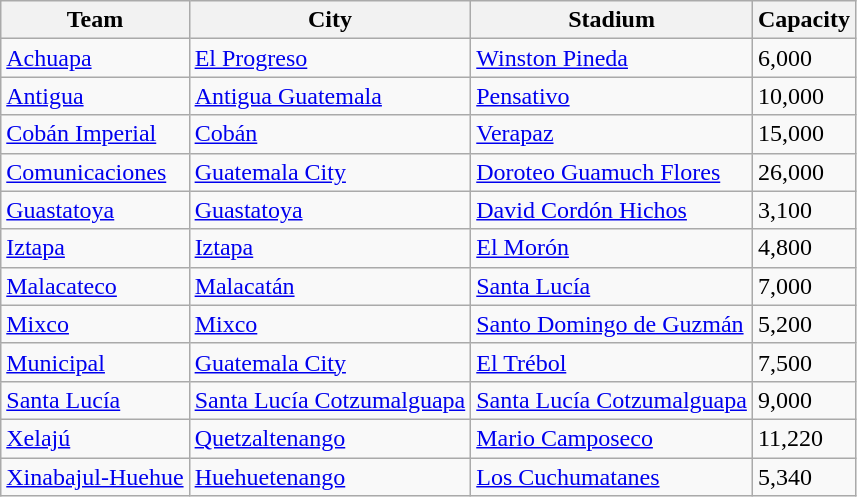<table class="wikitable sortable" style="text-align: left;">
<tr>
<th>Team</th>
<th>City</th>
<th>Stadium</th>
<th>Capacity</th>
</tr>
<tr>
<td><a href='#'>Achuapa</a></td>
<td><a href='#'>El Progreso</a></td>
<td><a href='#'>Winston Pineda</a></td>
<td>6,000</td>
</tr>
<tr>
<td><a href='#'>Antigua</a></td>
<td><a href='#'>Antigua Guatemala</a></td>
<td><a href='#'>Pensativo</a></td>
<td>10,000</td>
</tr>
<tr>
<td><a href='#'>Cobán Imperial</a></td>
<td><a href='#'>Cobán</a></td>
<td><a href='#'>Verapaz</a></td>
<td>15,000</td>
</tr>
<tr>
<td><a href='#'>Comunicaciones</a></td>
<td><a href='#'>Guatemala City</a></td>
<td><a href='#'>Doroteo Guamuch Flores</a></td>
<td>26,000</td>
</tr>
<tr>
<td><a href='#'>Guastatoya</a></td>
<td><a href='#'>Guastatoya</a></td>
<td><a href='#'>David Cordón Hichos</a></td>
<td>3,100</td>
</tr>
<tr>
<td><a href='#'>Iztapa</a></td>
<td><a href='#'>Iztapa</a></td>
<td><a href='#'>El Morón</a></td>
<td>4,800</td>
</tr>
<tr>
<td><a href='#'>Malacateco</a></td>
<td><a href='#'>Malacatán</a></td>
<td><a href='#'>Santa Lucía</a></td>
<td>7,000</td>
</tr>
<tr>
<td><a href='#'>Mixco</a></td>
<td><a href='#'>Mixco</a></td>
<td><a href='#'>Santo Domingo de Guzmán</a></td>
<td>5,200</td>
</tr>
<tr>
<td><a href='#'>Municipal</a></td>
<td><a href='#'>Guatemala City</a></td>
<td><a href='#'>El Trébol</a></td>
<td>7,500</td>
</tr>
<tr>
<td><a href='#'>Santa Lucía</a></td>
<td><a href='#'>Santa Lucía Cotzumalguapa</a></td>
<td><a href='#'>Santa Lucía Cotzumalguapa</a></td>
<td>9,000</td>
</tr>
<tr>
<td><a href='#'>Xelajú</a></td>
<td><a href='#'>Quetzaltenango</a></td>
<td><a href='#'>Mario Camposeco</a></td>
<td>11,220</td>
</tr>
<tr>
<td><a href='#'>Xinabajul-Huehue</a></td>
<td><a href='#'>Huehuetenango</a></td>
<td><a href='#'>Los Cuchumatanes</a></td>
<td>5,340</td>
</tr>
</table>
